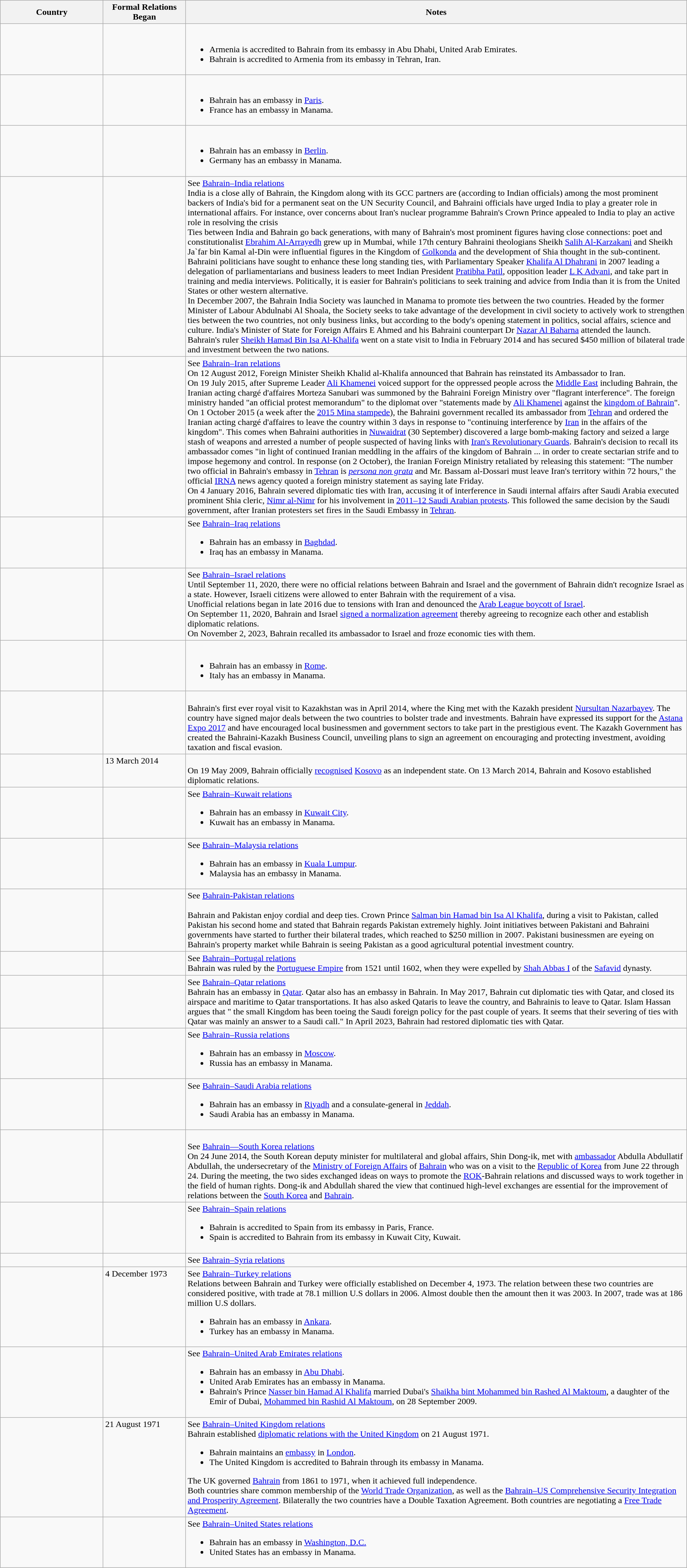<table class="wikitable sortable" style="width:100%; margin:auto;">
<tr>
<th style="width:15%;">Country</th>
<th style="width:12%;">Formal Relations Began</th>
<th>Notes</th>
</tr>
<tr valign="top">
<td></td>
<td></td>
<td><br><ul><li>Armenia is accredited to Bahrain from its embassy in Abu Dhabi, United Arab Emirates.</li><li>Bahrain is accredited to Armenia from its embassy in Tehran, Iran.</li></ul></td>
</tr>
<tr valign="top">
<td></td>
<td></td>
<td><br><ul><li>Bahrain has an embassy in <a href='#'>Paris</a>.</li><li>France has an embassy in Manama.</li></ul></td>
</tr>
<tr valign="top">
<td></td>
<td></td>
<td><br><ul><li>Bahrain has an embassy in <a href='#'>Berlin</a>.</li><li>Germany has an embassy in Manama.</li></ul></td>
</tr>
<tr valign="top">
<td></td>
<td></td>
<td>See <a href='#'>Bahrain–India relations</a><br>India is a close ally of Bahrain, the Kingdom along with its GCC partners are (according to Indian officials) among the most prominent backers of India's bid for a permanent seat on the UN Security Council, and Bahraini officials have urged India to play a greater role in international affairs. For instance, over concerns about Iran's nuclear programme Bahrain's Crown Prince appealed to India to play an active role in resolving the crisis<br>Ties between India and Bahrain go back generations, with many of Bahrain's most prominent figures having close connections: poet and constitutionalist <a href='#'>Ebrahim Al-Arrayedh</a> grew up in Mumbai, while 17th century Bahraini theologians Sheikh <a href='#'>Salih Al-Karzakani</a> and Sheikh Ja`far bin Kamal al-Din were influential figures in the Kingdom of <a href='#'>Golkonda</a> and the development of Shia thought in the sub-continent.<br>Bahraini politicians have sought to enhance these long standing ties, with Parliamentary Speaker <a href='#'>Khalifa Al Dhahrani</a> in 2007 leading a delegation of parliamentarians and business leaders to meet Indian President <a href='#'>Pratibha Patil</a>, opposition leader <a href='#'>L K Advani</a>, and take part in training and media interviews. Politically, it is easier for Bahrain's politicians to seek training and advice from India than it is from the United States or other western alternative.<br>In December 2007, the Bahrain India Society was launched in Manama to promote ties between the two countries. Headed by the former Minister of Labour Abdulnabi Al Shoala, the Society seeks to take advantage of the development in civil society to actively work to strengthen ties between the two countries, not only business links, but according to the body's opening statement in politics, social affairs, science and culture. India's Minister of State for Foreign Affairs E Ahmed and his Bahraini counterpart Dr <a href='#'>Nazar Al Baharna</a> attended the launch.<br>Bahrain's ruler <a href='#'>Sheikh Hamad Bin Isa Al-Khalifa</a> went on a state visit to India in February 2014 and has secured $450 million of bilateral trade and investment between the two nations.</td>
</tr>
<tr valign="top">
<td></td>
<td></td>
<td>See <a href='#'>Bahrain–Iran relations</a><br>On 12 August 2012, Foreign Minister Sheikh Khalid al-Khalifa announced that Bahrain has reinstated its Ambassador to Iran.<br>On 19 July 2015, after Supreme Leader <a href='#'>Ali Khamenei</a> voiced support for the oppressed people across the <a href='#'>Middle East</a> including Bahrain, the Iranian acting chargé d'affaires Morteza Sanubari was summoned by the Bahraini Foreign Ministry over "flagrant interference". The foreign ministry handed "an official protest memorandum" to the diplomat over "statements made by <a href='#'>Ali Khamenei</a> against the <a href='#'>kingdom of Bahrain</a>".<br>On 1 October 2015 (a week after the <a href='#'>2015 Mina stampede</a>), the Bahraini government recalled its ambassador from <a href='#'>Tehran</a> and ordered the Iranian acting chargé d'affaires to leave the country within 3 days in response to "continuing interference by <a href='#'>Iran</a> in the affairs of the kingdom". This comes when Bahraini authorities in <a href='#'>Nuwaidrat</a> (30 September) discovered a large bomb-making factory and seized a large stash of weapons and arrested a number of people suspected of having links with <a href='#'>Iran's Revolutionary Guards</a>. Bahrain's decision to recall its ambassador comes "in light of continued Iranian meddling in the affairs of the kingdom of Bahrain ... in order to create sectarian strife and to impose hegemony and control. In response (on 2 October), the Iranian Foreign Ministry retaliated by releasing this statement: "The number two official in Bahrain's embassy in <a href='#'>Tehran</a> is <em><a href='#'>persona non grata</a></em> and Mr. Bassam al-Dossari must leave Iran's territory within 72 hours," the official <a href='#'>IRNA</a> news agency quoted a foreign ministry statement as saying late Friday.<br>On 4 January 2016, Bahrain severed diplomatic ties with Iran, accusing it of interference in Saudi internal affairs after Saudi Arabia executed prominent Shia cleric, <a href='#'>Nimr al-Nimr</a> for his involvement in <a href='#'>2011–12 Saudi Arabian protests</a>. This followed the same decision by the Saudi government, after Iranian protesters set fires in the Saudi Embassy in <a href='#'>Tehran</a>.</td>
</tr>
<tr valign="top">
<td></td>
<td></td>
<td>See <a href='#'>Bahrain–Iraq relations</a><br><ul><li>Bahrain has an embassy in <a href='#'>Baghdad</a>.</li><li>Iraq has an embassy in Manama.</li></ul></td>
</tr>
<tr valign="top">
<td></td>
<td></td>
<td>See <a href='#'>Bahrain–Israel relations</a><br>Until September 11, 2020, there were no official relations between Bahrain and Israel and the government of Bahrain didn't recognize Israel as a state. However, Israeli citizens were allowed to enter Bahrain with the requirement of a visa.<br>Unofficial relations began in late 2016 due to tensions with Iran and denounced the <a href='#'>Arab League boycott of Israel</a>.<br>On September 11, 2020, Bahrain and Israel <a href='#'>signed a normalization agreement</a> thereby agreeing to recognize each other and establish diplomatic relations.<br>On November 2, 2023, Bahrain recalled its ambassador to Israel and froze economic ties with them.</td>
</tr>
<tr valign="top">
<td></td>
<td></td>
<td><br><ul><li>Bahrain has an embassy in <a href='#'>Rome</a>.</li><li>Italy has an embassy in Manama.</li></ul></td>
</tr>
<tr valign="top">
<td></td>
<td></td>
<td><br>Bahrain's first ever royal visit to Kazakhstan was in April 2014, where the King met with the Kazakh president <a href='#'>Nursultan Nazarbayev</a>. The country have signed major deals between the two countries to bolster trade and investments. Bahrain have expressed its support for the <a href='#'>Astana Expo 2017</a> and have encouraged local businessmen and government sectors to take part in the prestigious event. The Kazakh Government has created the Bahraini-Kazakh Business Council, unveiling plans to sign an agreement on encouraging and protecting investment, avoiding taxation and fiscal evasion.</td>
</tr>
<tr valign="top">
<td></td>
<td>13 March 2014</td>
<td><br>On 19 May 2009, Bahrain officially <a href='#'>recognised</a> <a href='#'>Kosovo</a> as an independent state. On 13 March 2014, Bahrain and Kosovo established diplomatic relations.</td>
</tr>
<tr valign="top">
<td></td>
<td></td>
<td>See <a href='#'>Bahrain–Kuwait relations</a><br><ul><li>Bahrain has an embassy in <a href='#'>Kuwait City</a>.</li><li>Kuwait has an embassy in Manama.</li></ul></td>
</tr>
<tr valign="top">
<td></td>
<td></td>
<td>See <a href='#'>Bahrain–Malaysia relations</a><br><ul><li>Bahrain has an embassy in <a href='#'>Kuala Lumpur</a>.</li><li>Malaysia has an embassy in Manama.</li></ul></td>
</tr>
<tr valign="top">
<td></td>
<td></td>
<td>See <a href='#'>Bahrain-Pakistan relations</a><br><br>Bahrain and Pakistan enjoy cordial and deep ties. Crown Prince <a href='#'>Salman bin Hamad bin Isa Al Khalifa</a>, during a visit to Pakistan, called Pakistan his second home and stated that Bahrain regards Pakistan extremely highly. Joint initiatives between Pakistani and Bahraini governments have started to further their bilateral trades, which reached to $250 million in 2007. Pakistani businessmen are eyeing on Bahrain's property market while Bahrain is seeing Pakistan as a good agricultural potential investment country.</td>
</tr>
<tr valign="top">
<td></td>
<td></td>
<td>See <a href='#'>Bahrain–Portugal relations</a><br>Bahrain was ruled by the <a href='#'>Portuguese Empire</a> from 1521 until 1602, when they were expelled by <a href='#'>Shah Abbas I</a> of the <a href='#'>Safavid</a> dynasty.</td>
</tr>
<tr valign="top">
<td></td>
<td></td>
<td>See <a href='#'>Bahrain–Qatar relations</a><br>Bahrain has an embassy in <a href='#'>Qatar</a>. Qatar also has an embassy in Bahrain. In May 2017, Bahrain cut diplomatic ties with Qatar, and closed its airspace and maritime to Qatar transportations. It has also asked Qataris to leave the country, and Bahrainis to leave to Qatar. Islam Hassan argues that " the small Kingdom has been toeing the Saudi foreign policy for the past couple of years. It seems that their severing of ties with Qatar was mainly an answer to a Saudi call." In April 2023, Bahrain had restored diplomatic ties with Qatar.</td>
</tr>
<tr valign="top">
<td></td>
<td></td>
<td>See <a href='#'>Bahrain–Russia relations</a><br><ul><li>Bahrain has an embassy in <a href='#'>Moscow</a>.</li><li>Russia has an embassy in Manama.</li></ul></td>
</tr>
<tr valign="top">
<td></td>
<td></td>
<td>See <a href='#'>Bahrain–Saudi Arabia relations</a><br><ul><li>Bahrain has an embassy in <a href='#'>Riyadh</a> and a consulate-general in <a href='#'>Jeddah</a>.</li><li>Saudi Arabia has an embassy in Manama.</li></ul></td>
</tr>
<tr valign="top">
<td></td>
<td></td>
<td><br>See <a href='#'>Bahrain—South Korea relations</a><br>On 24 June 2014, the South Korean deputy minister for multilateral and global affairs, Shin Dong-ik, met with <a href='#'>ambassador</a> Abdulla Abdullatif Abdullah, the undersecretary of the <a href='#'>Ministry of Foreign Affairs</a> of <a href='#'>Bahrain</a> who was on a visit to the <a href='#'>Republic of Korea</a> from June 22 through 24. During the meeting, the two sides exchanged ideas on ways to promote the <a href='#'>ROK</a>-Bahrain relations and discussed ways to work together in the field of human rights. Dong-ik and Abdullah shared the view that continued high-level exchanges are essential for the improvement of relations between the <a href='#'>South Korea</a> and <a href='#'>Bahrain</a>.</td>
</tr>
<tr valign="top">
<td></td>
<td></td>
<td>See <a href='#'>Bahrain–Spain relations</a><br><ul><li>Bahrain is accredited to Spain from its embassy in Paris, France.</li><li>Spain is accredited to Bahrain from its embassy in Kuwait City, Kuwait.</li></ul></td>
</tr>
<tr valign="top">
<td></td>
<td></td>
<td>See <a href='#'>Bahrain–Syria relations</a></td>
</tr>
<tr valign="top">
<td></td>
<td>4 December 1973</td>
<td>See <a href='#'>Bahrain–Turkey relations</a><br>Relations between Bahrain and Turkey were officially established on December 4, 1973. The relation between these two countries are considered positive, with trade at 78.1 million U.S dollars in 2006. Almost double then the amount then it was 2003. In 2007, trade was at 186 million U.S dollars.<ul><li>Bahrain has an embassy in <a href='#'>Ankara</a>.</li><li>Turkey has an embassy in Manama.</li></ul></td>
</tr>
<tr valign="top">
<td></td>
<td></td>
<td>See <a href='#'>Bahrain–United Arab Emirates relations</a><br><ul><li>Bahrain has an embassy in <a href='#'>Abu Dhabi</a>.</li><li>United Arab Emirates has an embassy in Manama.</li><li>Bahrain's Prince <a href='#'>Nasser bin Hamad Al Khalifa</a> married Dubai's <a href='#'>Shaikha bint Mohammed bin Rashed Al Maktoum</a>, a daughter of the Emir of Dubai, <a href='#'>Mohammed bin Rashid Al Maktoum</a>, on 28 September 2009.</li></ul></td>
</tr>
<tr valign="top">
<td></td>
<td>21 August 1971</td>
<td>See <a href='#'>Bahrain–United Kingdom relations</a><br>Bahrain established <a href='#'>diplomatic relations with the United Kingdom</a> on 21 August 1971.<ul><li>Bahrain maintains an <a href='#'>embassy</a> in <a href='#'>London</a>.</li><li>The United Kingdom is accredited to Bahrain through its embassy in Manama.</li></ul>The UK governed <a href='#'>Bahrain</a> from 1861 to 1971, when it achieved full independence.<br>Both countries share common membership of the <a href='#'>World Trade Organization</a>, as well as the <a href='#'>Bahrain–US Comprehensive Security Integration and Prosperity Agreement</a>. Bilaterally the two countries have a Double Taxation Agreement. Both countries are negotiating a <a href='#'>Free Trade Agreement</a>.</td>
</tr>
<tr valign="top">
<td></td>
<td></td>
<td>See <a href='#'>Bahrain–United States relations</a><br><ul><li>Bahrain has an embassy in <a href='#'>Washington, D.C.</a></li><li>United States has an embassy in Manama.</li></ul></td>
</tr>
</table>
